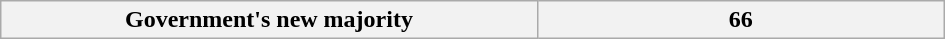<table class="wikitable" style="width:630px">
<tr>
<th style="width:200px;">Government's new majority</th>
<th style="width:150px;">66</th>
</tr>
</table>
